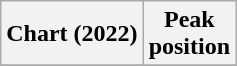<table class="wikitable plainrowheaders" style="text-align:center">
<tr>
<th>Chart (2022)</th>
<th>Peak<br>position</th>
</tr>
<tr>
</tr>
</table>
